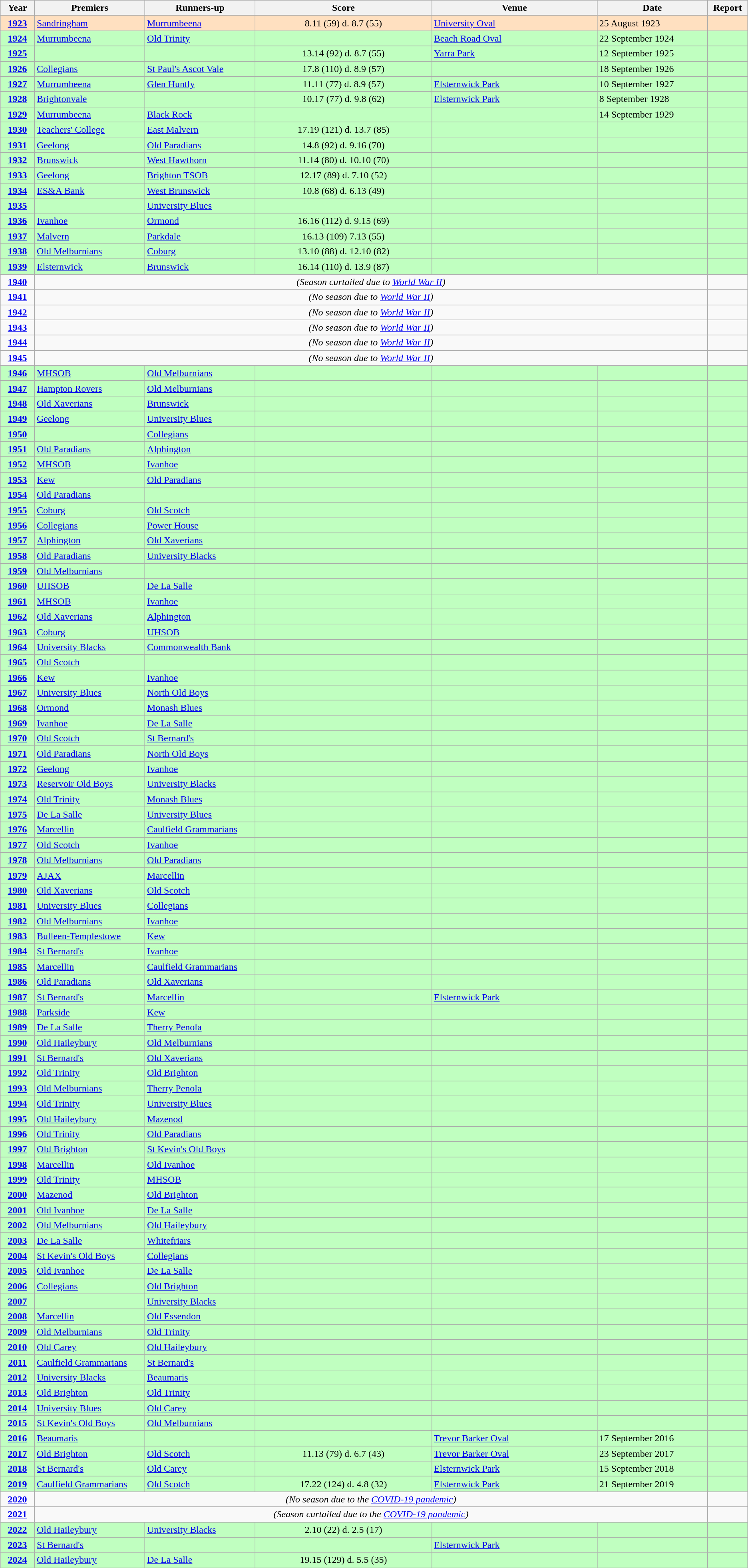<table class="wikitable sortable" style="text-align:left; text-valign:center">
<tr>
<th width=3%>Year</th>
<th width=10%>Premiers</th>
<th width=10%>Runners-up</th>
<th width=16%>Score</th>
<th width=15%>Venue</th>
<th width=10%; class=unsortable>Date</th>
<th width=2%; class=unsortable>Report</th>
</tr>
<tr style="background:#FFE0C0;">
<td align="center"><strong><a href='#'>1923</a></strong></td>
<td><a href='#'>Sandringham</a> </td>
<td><a href='#'>Murrumbeena</a> </td>
<td align=center>8.11 (59) d. 8.7 (55)</td>
<td><a href='#'>University Oval</a></td>
<td>25 August 1923</td>
<td align=center></td>
</tr>
<tr style="background:#C0FFC0;">
<td align="center"><strong><a href='#'>1924</a></strong></td>
<td><a href='#'>Murrumbeena</a> </td>
<td><a href='#'>Old Trinity</a> </td>
<td align=center></td>
<td><a href='#'>Beach Road Oval</a></td>
<td>22 September 1924</td>
<td align=center></td>
</tr>
<tr style="background:#C0FFC0;">
<td align="center"><strong><a href='#'>1925</a></strong></td>
<td></td>
<td></td>
<td align=center>13.14 (92) d. 8.7 (55)</td>
<td><a href='#'>Yarra Park</a></td>
<td>12 September 1925</td>
<td align=center></td>
</tr>
<tr style="background:#C0FFC0;">
<td align="center"><strong><a href='#'>1926</a></strong></td>
<td><a href='#'>Collegians</a> </td>
<td><a href='#'>St Paul's Ascot Vale</a> </td>
<td align=center>17.8 (110) d. 8.9 (57)</td>
<td></td>
<td>18 September 1926</td>
<td align=center></td>
</tr>
<tr style="background:#C0FFC0;">
<td align="center"><strong><a href='#'>1927</a></strong></td>
<td><a href='#'>Murrumbeena</a> </td>
<td><a href='#'>Glen Huntly</a> </td>
<td align=center>11.11 (77) d. 8.9 (57)</td>
<td><a href='#'>Elsternwick Park</a></td>
<td>10 September 1927</td>
<td align=center></td>
</tr>
<tr style="background:#C0FFC0;">
<td align="center"><strong><a href='#'>1928</a></strong></td>
<td><a href='#'>Brightonvale</a> </td>
<td></td>
<td align=center>10.17 (77) d. 9.8 (62)</td>
<td><a href='#'>Elsternwick Park</a></td>
<td>8 September 1928</td>
<td align=center></td>
</tr>
<tr style="background:#C0FFC0;">
<td align="center"><strong><a href='#'>1929</a></strong></td>
<td><a href='#'>Murrumbeena</a> </td>
<td><a href='#'>Black Rock</a> </td>
<td align=center></td>
<td></td>
<td>14 September 1929</td>
<td align=center></td>
</tr>
<tr style="background:#C0FFC0;">
<td align="center"><strong><a href='#'>1930</a></strong></td>
<td><a href='#'>Teachers' College</a> </td>
<td><a href='#'>East Malvern</a> </td>
<td align=center>17.19 (121) d. 13.7 (85)</td>
<td></td>
<td></td>
<td align=center></td>
</tr>
<tr style="background:#C0FFC0;">
<td align="center"><strong><a href='#'>1931</a></strong></td>
<td><a href='#'>Geelong</a> </td>
<td><a href='#'>Old Paradians</a> </td>
<td align=center>14.8 (92) d. 9.16 (70)</td>
<td></td>
<td></td>
<td align=center></td>
</tr>
<tr style="background:#C0FFC0;">
<td align="center"><strong><a href='#'>1932</a></strong></td>
<td><a href='#'>Brunswick</a> </td>
<td><a href='#'>West Hawthorn</a> </td>
<td align=center>11.14 (80) d. 10.10 (70)</td>
<td></td>
<td></td>
<td align=center></td>
</tr>
<tr style="background:#C0FFC0;">
<td align="center"><strong><a href='#'>1933</a></strong></td>
<td><a href='#'>Geelong</a> </td>
<td><a href='#'>Brighton TSOB</a> </td>
<td align=center>12.17 (89) d. 7.10 (52)</td>
<td></td>
<td></td>
<td align=center></td>
</tr>
<tr style="background:#C0FFC0;">
<td align="center"><strong><a href='#'>1934</a></strong></td>
<td><a href='#'>ES&A Bank</a> </td>
<td><a href='#'>West Brunswick</a></td>
<td align=center>10.8 (68) d. 6.13 (49)</td>
<td></td>
<td></td>
<td align=center></td>
</tr>
<tr style="background:#C0FFC0;">
<td align="center"><strong><a href='#'>1935</a></strong></td>
<td> </td>
<td><a href='#'>University Blues</a></td>
<td align=center></td>
<td></td>
<td></td>
<td align=center></td>
</tr>
<tr style="background:#C0FFC0;">
<td align="center"><strong><a href='#'>1936</a></strong></td>
<td><a href='#'>Ivanhoe</a> </td>
<td><a href='#'>Ormond</a></td>
<td align=center>16.16 (112) d. 9.15 (69)</td>
<td></td>
<td></td>
<td align=center></td>
</tr>
<tr style="background:#C0FFC0;">
<td align="center"><strong><a href='#'>1937</a></strong></td>
<td><a href='#'>Malvern</a> </td>
<td><a href='#'>Parkdale</a></td>
<td align=center>16.13 (109) 7.13 (55)</td>
<td></td>
<td></td>
<td align=center></td>
</tr>
<tr style="background:#C0FFC0;">
<td align="center"><strong><a href='#'>1938</a></strong></td>
<td><a href='#'>Old Melburnians</a> </td>
<td><a href='#'>Coburg</a></td>
<td align=center>13.10 (88) d. 12.10 (82)</td>
<td></td>
<td></td>
<td align=center></td>
</tr>
<tr style="background:#C0FFC0;">
<td align="center"><strong><a href='#'>1939</a></strong></td>
<td><a href='#'>Elsternwick</a> </td>
<td><a href='#'>Brunswick</a></td>
<td align=center>16.14 (110) d. 13.9 (87)</td>
<td></td>
<td></td>
<td align=center></td>
</tr>
<tr>
<td align="center"><strong><a href='#'>1940</a></strong></td>
<td colspan="5"; align="center"><em>(Season curtailed due to <a href='#'>World War II</a>)</em></td>
<td align=center></td>
</tr>
<tr>
<td align="center"><strong><a href='#'>1941</a></strong></td>
<td colspan="5"; align="center"><em>(No season due to <a href='#'>World War II</a>)</em></td>
<td align=center></td>
</tr>
<tr>
<td align="center"><strong><a href='#'>1942</a></strong></td>
<td colspan="5"; align="center"><em>(No season due to <a href='#'>World War II</a>)</em></td>
<td align=center></td>
</tr>
<tr>
<td align="center"><strong><a href='#'>1943</a></strong></td>
<td colspan="5"; align="center"><em>(No season due to <a href='#'>World War II</a>)</em></td>
<td align=center></td>
</tr>
<tr>
<td align="center"><strong><a href='#'>1944</a></strong></td>
<td colspan="5"; align="center"><em>(No season due to <a href='#'>World War II</a>)</em></td>
<td align=center></td>
</tr>
<tr>
<td align="center"><strong><a href='#'>1945</a></strong></td>
<td colspan="5"; align="center"><em>(No season due to <a href='#'>World War II</a>)</em></td>
<td align=center></td>
</tr>
<tr style="background:#C0FFC0;">
<td align="center"><strong><a href='#'>1946</a></strong></td>
<td><a href='#'>MHSOB</a> </td>
<td><a href='#'>Old Melburnians</a></td>
<td align=center></td>
<td></td>
<td></td>
<td align=center></td>
</tr>
<tr style="background:#C0FFC0;">
<td align="center"><strong><a href='#'>1947</a></strong></td>
<td><a href='#'>Hampton Rovers</a> </td>
<td><a href='#'>Old Melburnians</a></td>
<td align=center></td>
<td></td>
<td></td>
<td align=center></td>
</tr>
<tr style="background:#C0FFC0;">
<td align="center"><strong><a href='#'>1948</a></strong></td>
<td><a href='#'>Old Xaverians</a>	</td>
<td><a href='#'>Brunswick</a></td>
<td align=center></td>
<td></td>
<td></td>
<td align=center></td>
</tr>
<tr style="background:#C0FFC0;">
<td align="center"><strong><a href='#'>1949</a></strong></td>
<td><a href='#'>Geelong</a> </td>
<td><a href='#'>University Blues</a></td>
<td align=center></td>
<td></td>
<td></td>
<td align=center></td>
</tr>
<tr style="background:#C0FFC0;">
<td align="center"><strong><a href='#'>1950</a></strong></td>
<td> </td>
<td><a href='#'>Collegians</a></td>
<td align=center></td>
<td></td>
<td></td>
<td align=center></td>
</tr>
<tr style="background:#C0FFC0;">
<td align="center"><strong><a href='#'>1951</a></strong></td>
<td><a href='#'>Old Paradians</a> </td>
<td><a href='#'>Alphington</a></td>
<td align=center></td>
<td></td>
<td></td>
<td align=center></td>
</tr>
<tr style="background:#C0FFC0;">
<td align="center"><strong><a href='#'>1952</a></strong></td>
<td><a href='#'>MHSOB</a> </td>
<td><a href='#'>Ivanhoe</a></td>
<td align=center></td>
<td></td>
<td></td>
<td align=center></td>
</tr>
<tr style="background:#C0FFC0;">
<td align="center"><strong><a href='#'>1953</a></strong></td>
<td><a href='#'>Kew</a> </td>
<td><a href='#'>Old Paradians</a></td>
<td align=center></td>
<td></td>
<td></td>
<td align=center></td>
</tr>
<tr style="background:#C0FFC0;">
<td align="center"><strong><a href='#'>1954</a></strong></td>
<td><a href='#'>Old Paradians</a> </td>
<td></td>
<td align=center></td>
<td></td>
<td></td>
<td align=center></td>
</tr>
<tr style="background:#C0FFC0;">
<td align="center"><strong><a href='#'>1955</a></strong></td>
<td><a href='#'>Coburg</a> </td>
<td><a href='#'>Old Scotch</a></td>
<td align=center></td>
<td></td>
<td></td>
<td align=center></td>
</tr>
<tr style="background:#C0FFC0;">
<td align="center"><strong><a href='#'>1956</a></strong></td>
<td><a href='#'>Collegians</a> </td>
<td><a href='#'>Power House</a></td>
<td align=center></td>
<td></td>
<td></td>
<td align=center></td>
</tr>
<tr style="background:#C0FFC0;">
<td align="center"><strong><a href='#'>1957</a></strong></td>
<td><a href='#'>Alphington</a> </td>
<td><a href='#'>Old Xaverians</a></td>
<td align=center></td>
<td></td>
<td></td>
<td align=center></td>
</tr>
<tr style="background:#C0FFC0;">
<td align="center"><strong><a href='#'>1958</a></strong></td>
<td><a href='#'>Old Paradians</a> </td>
<td><a href='#'>University Blacks</a></td>
<td align=center></td>
<td></td>
<td></td>
<td align=center></td>
</tr>
<tr style="background:#C0FFC0;">
<td align="center"><strong><a href='#'>1959</a></strong></td>
<td><a href='#'>Old Melburnians</a> </td>
<td></td>
<td align=center></td>
<td></td>
<td></td>
<td align=center></td>
</tr>
<tr style="background:#C0FFC0;">
<td align="center"><strong><a href='#'>1960</a></strong></td>
<td><a href='#'>UHSOB</a> </td>
<td><a href='#'>De La Salle</a></td>
<td align=center></td>
<td></td>
<td></td>
<td align=center></td>
</tr>
<tr style="background:#C0FFC0;">
<td align="center"><strong><a href='#'>1961</a></strong></td>
<td><a href='#'>MHSOB</a> </td>
<td><a href='#'>Ivanhoe</a></td>
<td align=center></td>
<td></td>
<td></td>
<td align=center></td>
</tr>
<tr style="background:#C0FFC0;">
<td align="center"><strong><a href='#'>1962</a></strong></td>
<td><a href='#'>Old Xaverians</a> </td>
<td><a href='#'>Alphington</a></td>
<td align=center></td>
<td></td>
<td></td>
<td align=center></td>
</tr>
<tr style="background:#C0FFC0;">
<td align="center"><strong><a href='#'>1963</a></strong></td>
<td><a href='#'>Coburg</a> </td>
<td><a href='#'>UHSOB</a></td>
<td align=center></td>
<td></td>
<td></td>
<td align=center></td>
</tr>
<tr style="background:#C0FFC0;">
<td align="center"><strong><a href='#'>1964</a></strong></td>
<td><a href='#'>University Blacks</a> </td>
<td><a href='#'>Commonwealth Bank</a></td>
<td align=center></td>
<td></td>
<td></td>
<td align=center></td>
</tr>
<tr style="background:#C0FFC0;">
<td align="center"><strong><a href='#'>1965</a></strong></td>
<td><a href='#'>Old Scotch</a> </td>
<td></td>
<td align=center></td>
<td></td>
<td></td>
<td align=center></td>
</tr>
<tr style="background:#C0FFC0;">
<td align="center"><strong><a href='#'>1966</a></strong></td>
<td><a href='#'>Kew</a> </td>
<td><a href='#'>Ivanhoe</a></td>
<td align=center></td>
<td></td>
<td></td>
<td align=center></td>
</tr>
<tr style="background:#C0FFC0;">
<td align="center"><strong><a href='#'>1967</a></strong></td>
<td><a href='#'>University Blues</a> </td>
<td><a href='#'>North Old Boys</a></td>
<td align=center></td>
<td></td>
<td></td>
<td align=center></td>
</tr>
<tr style="background:#C0FFC0;">
<td align="center"><strong><a href='#'>1968</a></strong></td>
<td><a href='#'>Ormond</a> </td>
<td><a href='#'>Monash Blues</a></td>
<td align=center></td>
<td></td>
<td></td>
<td align=center></td>
</tr>
<tr style="background:#C0FFC0;">
<td align="center"><strong><a href='#'>1969</a></strong></td>
<td><a href='#'>Ivanhoe</a> </td>
<td><a href='#'>De La Salle</a></td>
<td align=center></td>
<td></td>
<td></td>
<td align=center></td>
</tr>
<tr style="background:#C0FFC0;">
<td align="center"><strong><a href='#'>1970</a></strong></td>
<td><a href='#'>Old Scotch</a> </td>
<td><a href='#'>St Bernard's</a></td>
<td align=center></td>
<td></td>
<td></td>
<td align=center></td>
</tr>
<tr style="background:#C0FFC0;">
<td align="center"><strong><a href='#'>1971</a></strong></td>
<td><a href='#'>Old Paradians</a> </td>
<td><a href='#'>North Old Boys</a></td>
<td align=center></td>
<td></td>
<td></td>
<td align=center></td>
</tr>
<tr style="background:#C0FFC0;">
<td align="center"><strong><a href='#'>1972</a></strong></td>
<td><a href='#'>Geelong</a> </td>
<td><a href='#'>Ivanhoe</a></td>
<td align=center></td>
<td></td>
<td></td>
<td align=center></td>
</tr>
<tr style="background:#C0FFC0;">
<td align="center"><strong><a href='#'>1973</a></strong></td>
<td><a href='#'>Reservoir Old Boys</a> </td>
<td><a href='#'>University Blacks</a></td>
<td align=center></td>
<td></td>
<td></td>
<td align=center></td>
</tr>
<tr style="background:#C0FFC0;">
<td align="center"><strong><a href='#'>1974</a></strong></td>
<td><a href='#'>Old Trinity</a> </td>
<td><a href='#'>Monash Blues</a></td>
<td align=center></td>
<td></td>
<td></td>
<td align=center></td>
</tr>
<tr style="background:#C0FFC0;">
<td align="center"><strong><a href='#'>1975</a></strong></td>
<td><a href='#'>De La Salle</a> </td>
<td><a href='#'>University Blues</a></td>
<td align=center></td>
<td></td>
<td></td>
<td align=center></td>
</tr>
<tr style="background:#C0FFC0;">
<td align="center"><strong><a href='#'>1976</a></strong></td>
<td><a href='#'>Marcellin</a> </td>
<td><a href='#'>Caulfield Grammarians</a></td>
<td align=center></td>
<td></td>
<td></td>
<td align=center></td>
</tr>
<tr style="background:#C0FFC0;">
<td align="center"><strong><a href='#'>1977</a></strong></td>
<td><a href='#'>Old Scotch</a> </td>
<td><a href='#'>Ivanhoe</a></td>
<td align=center></td>
<td></td>
<td></td>
<td align=center></td>
</tr>
<tr style="background:#C0FFC0;">
<td align="center"><strong><a href='#'>1978</a></strong></td>
<td><a href='#'>Old Melburnians</a> </td>
<td><a href='#'>Old Paradians</a></td>
<td align=center></td>
<td></td>
<td></td>
<td align=center></td>
</tr>
<tr style="background:#C0FFC0;">
<td align="center"><strong><a href='#'>1979</a></strong></td>
<td><a href='#'>AJAX</a> </td>
<td><a href='#'>Marcellin</a></td>
<td align=center></td>
<td></td>
<td></td>
<td align=center></td>
</tr>
<tr style="background:#C0FFC0;">
<td align="center"><strong><a href='#'>1980</a></strong></td>
<td><a href='#'>Old Xaverians</a> </td>
<td><a href='#'>Old Scotch</a></td>
<td align=center></td>
<td></td>
<td></td>
<td align=center></td>
</tr>
<tr style="background:#C0FFC0;">
<td align="center"><strong><a href='#'>1981</a></strong></td>
<td><a href='#'>University Blues</a> </td>
<td><a href='#'>Collegians</a></td>
<td align=center></td>
<td></td>
<td></td>
<td align=center></td>
</tr>
<tr style="background:#C0FFC0;">
<td align="center"><strong><a href='#'>1982</a></strong></td>
<td><a href='#'>Old Melburnians</a> </td>
<td><a href='#'>Ivanhoe</a></td>
<td align=center></td>
<td></td>
<td></td>
<td align=center></td>
</tr>
<tr style="background:#C0FFC0;">
<td align="center"><strong><a href='#'>1983</a></strong></td>
<td><a href='#'>Bulleen-Templestowe</a> </td>
<td><a href='#'>Kew</a></td>
<td align=center></td>
<td></td>
<td></td>
<td align=center></td>
</tr>
<tr style="background:#C0FFC0;">
<td align="center"><strong><a href='#'>1984</a></strong></td>
<td><a href='#'>St Bernard's</a> </td>
<td><a href='#'>Ivanhoe</a></td>
<td align=center></td>
<td></td>
<td></td>
<td align=center></td>
</tr>
<tr style="background:#C0FFC0;">
<td align="center"><strong><a href='#'>1985</a></strong></td>
<td><a href='#'>Marcellin</a> </td>
<td><a href='#'>Caulfield Grammarians</a></td>
<td align=center></td>
<td></td>
<td></td>
<td align=center></td>
</tr>
<tr style="background:#C0FFC0;">
<td align="center"><strong><a href='#'>1986</a></strong></td>
<td><a href='#'>Old Paradians</a> </td>
<td><a href='#'>Old Xaverians</a></td>
<td align=center></td>
<td></td>
<td></td>
<td align=center></td>
</tr>
<tr style="background:#C0FFC0;">
<td align="center"><strong><a href='#'>1987</a></strong></td>
<td><a href='#'>St Bernard's</a> </td>
<td><a href='#'>Marcellin</a></td>
<td align=center></td>
<td><a href='#'>Elsternwick Park</a></td>
<td></td>
<td align=center></td>
</tr>
<tr style="background:#C0FFC0;">
<td align="center"><strong><a href='#'>1988</a></strong></td>
<td><a href='#'>Parkside</a> </td>
<td><a href='#'>Kew</a></td>
<td align=center></td>
<td></td>
<td></td>
<td align=center></td>
</tr>
<tr style="background:#C0FFC0;">
<td align="center"><strong><a href='#'>1989</a></strong></td>
<td><a href='#'>De La Salle</a> </td>
<td><a href='#'>Therry Penola</a></td>
<td align=center></td>
<td></td>
<td></td>
<td align=center></td>
</tr>
<tr style="background:#C0FFC0;">
<td align="center"><strong><a href='#'>1990</a></strong></td>
<td><a href='#'>Old Haileybury</a> </td>
<td><a href='#'>Old Melburnians</a></td>
<td align=center></td>
<td></td>
<td></td>
<td align=center></td>
</tr>
<tr style="background:#C0FFC0;">
<td align="center"><strong><a href='#'>1991</a></strong></td>
<td><a href='#'>St Bernard's</a> </td>
<td><a href='#'>Old Xaverians</a></td>
<td align=center></td>
<td></td>
<td></td>
<td align=center></td>
</tr>
<tr style="background:#C0FFC0;">
<td align="center"><strong><a href='#'>1992</a></strong></td>
<td><a href='#'>Old Trinity</a> </td>
<td><a href='#'>Old Brighton</a></td>
<td align=center></td>
<td></td>
<td></td>
<td align=center></td>
</tr>
<tr style="background:#C0FFC0;">
<td align="center"><strong><a href='#'>1993</a></strong></td>
<td><a href='#'>Old Melburnians</a> </td>
<td><a href='#'>Therry Penola</a></td>
<td align=center></td>
<td></td>
<td></td>
<td align=center></td>
</tr>
<tr style="background:#C0FFC0;">
<td align="center"><strong><a href='#'>1994</a></strong></td>
<td><a href='#'>Old Trinity</a> </td>
<td><a href='#'>University Blues</a></td>
<td align=center></td>
<td></td>
<td></td>
<td align=center></td>
</tr>
<tr style="background:#C0FFC0;">
<td align="center"><strong><a href='#'>1995</a></strong></td>
<td><a href='#'>Old Haileybury</a> </td>
<td><a href='#'>Mazenod</a></td>
<td align=center></td>
<td></td>
<td></td>
<td align=center></td>
</tr>
<tr style="background:#C0FFC0;">
<td align="center"><strong><a href='#'>1996</a></strong></td>
<td><a href='#'>Old Trinity</a> </td>
<td><a href='#'>Old Paradians</a></td>
<td align=center></td>
<td></td>
<td></td>
<td align=center></td>
</tr>
<tr style="background:#C0FFC0;">
<td align="center"><strong><a href='#'>1997</a></strong></td>
<td><a href='#'>Old Brighton</a> </td>
<td><a href='#'>St Kevin's Old Boys</a></td>
<td align=center></td>
<td></td>
<td></td>
<td align=center></td>
</tr>
<tr style="background:#C0FFC0;">
<td align="center"><strong><a href='#'>1998</a></strong></td>
<td><a href='#'>Marcellin</a> </td>
<td><a href='#'>Old Ivanhoe</a></td>
<td align=center></td>
<td></td>
<td></td>
<td align=center></td>
</tr>
<tr style="background:#C0FFC0;">
<td align="center"><strong><a href='#'>1999</a></strong></td>
<td><a href='#'>Old Trinity</a> </td>
<td><a href='#'>MHSOB</a></td>
<td align=center></td>
<td></td>
<td></td>
<td align=center></td>
</tr>
<tr style="background:#C0FFC0;">
<td align=center><strong><a href='#'>2000</a></strong></td>
<td><a href='#'>Mazenod</a> </td>
<td><a href='#'>Old Brighton</a></td>
<td align=center></td>
<td></td>
<td></td>
<td align=center></td>
</tr>
<tr style="background:#C0FFC0;">
<td align=center><strong><a href='#'>2001</a></strong></td>
<td><a href='#'>Old Ivanhoe</a> </td>
<td><a href='#'>De La Salle</a></td>
<td align=center></td>
<td></td>
<td></td>
<td align=center></td>
</tr>
<tr style="background:#C0FFC0;">
<td align=center><strong><a href='#'>2002</a></strong></td>
<td><a href='#'>Old Melburnians</a> </td>
<td><a href='#'>Old Haileybury</a></td>
<td align=center></td>
<td></td>
<td></td>
<td align=center></td>
</tr>
<tr style="background:#C0FFC0;">
<td align=center><strong><a href='#'>2003</a></strong></td>
<td><a href='#'>De La Salle</a> </td>
<td><a href='#'>Whitefriars</a></td>
<td align=center></td>
<td></td>
<td></td>
<td align=center></td>
</tr>
<tr style="background:#C0FFC0;">
<td align=center><strong><a href='#'>2004</a></strong></td>
<td><a href='#'>St Kevin's Old Boys</a> </td>
<td><a href='#'>Collegians</a></td>
<td align=center></td>
<td></td>
<td></td>
<td align=center></td>
</tr>
<tr style="background:#C0FFC0;">
<td align=center><strong><a href='#'>2005</a></strong></td>
<td><a href='#'>Old Ivanhoe</a> </td>
<td><a href='#'>De La Salle</a></td>
<td align=center></td>
<td></td>
<td></td>
<td align=center></td>
</tr>
<tr style="background:#C0FFC0;">
<td align=center><strong><a href='#'>2006</a></strong></td>
<td><a href='#'>Collegians</a> </td>
<td><a href='#'>Old Brighton</a></td>
<td align=center></td>
<td></td>
<td></td>
<td align=center></td>
</tr>
<tr style="background:#C0FFC0;">
<td align=center><strong><a href='#'>2007</a></strong></td>
<td></td>
<td><a href='#'>University Blacks</a></td>
<td align=center></td>
<td></td>
<td></td>
<td align=center></td>
</tr>
<tr style="background:#C0FFC0;">
<td align=center><strong><a href='#'>2008</a></strong></td>
<td><a href='#'>Marcellin</a> </td>
<td><a href='#'>Old Essendon</a></td>
<td align=center></td>
<td></td>
<td></td>
<td align=center></td>
</tr>
<tr style="background:#C0FFC0;">
<td align=center><strong><a href='#'>2009</a></strong></td>
<td><a href='#'>Old Melburnians</a> </td>
<td><a href='#'>Old Trinity</a></td>
<td align=center></td>
<td></td>
<td></td>
<td align=center></td>
</tr>
<tr style="background:#C0FFC0;">
<td align=center><strong><a href='#'>2010</a></strong></td>
<td><a href='#'>Old Carey</a> </td>
<td><a href='#'>Old Haileybury</a></td>
<td align=center></td>
<td></td>
<td></td>
<td align=center></td>
</tr>
<tr style="background:#C0FFC0;">
<td align=center><strong><a href='#'>2011</a></strong></td>
<td><a href='#'>Caulfield Grammarians</a> </td>
<td><a href='#'>St Bernard's</a></td>
<td align=center></td>
<td></td>
<td></td>
<td align=center></td>
</tr>
<tr style="background:#C0FFC0;">
<td align=center><strong><a href='#'>2012</a></strong></td>
<td><a href='#'>University Blacks</a> </td>
<td><a href='#'>Beaumaris</a></td>
<td align=center></td>
<td></td>
<td></td>
<td align=center></td>
</tr>
<tr style="background:#C0FFC0;">
<td align=center><strong><a href='#'>2013</a></strong></td>
<td><a href='#'>Old Brighton</a> </td>
<td><a href='#'>Old Trinity</a></td>
<td align=center></td>
<td></td>
<td></td>
<td align=center></td>
</tr>
<tr style="background:#C0FFC0;">
<td align=center><strong><a href='#'>2014</a></strong></td>
<td><a href='#'>University Blues</a> </td>
<td><a href='#'>Old Carey</a></td>
<td align=center></td>
<td></td>
<td></td>
<td align=center></td>
</tr>
<tr style="background:#C0FFC0;">
<td align=center><strong><a href='#'>2015</a></strong></td>
<td><a href='#'>St Kevin's Old Boys</a> </td>
<td><a href='#'>Old Melburnians</a></td>
<td align=center></td>
<td></td>
<td></td>
<td align=center></td>
</tr>
<tr style="background:#C0FFC0;">
<td align=center><strong><a href='#'>2016</a></strong></td>
<td><a href='#'>Beaumaris</a> </td>
<td></td>
<td align=center></td>
<td><a href='#'>Trevor Barker Oval</a></td>
<td>17 September 2016</td>
<td align=center></td>
</tr>
<tr style="background:#C0FFC0;">
<td align=center><strong><a href='#'>2017</a></strong></td>
<td><a href='#'>Old Brighton</a> </td>
<td><a href='#'>Old Scotch</a></td>
<td align=center>11.13 (79) d. 6.7 (43)</td>
<td><a href='#'>Trevor Barker Oval</a></td>
<td>23 September 2017</td>
<td align=center></td>
</tr>
<tr style="background:#C0FFC0;">
<td align=center><strong><a href='#'>2018</a></strong></td>
<td><a href='#'>St Bernard's</a> </td>
<td><a href='#'>Old Carey</a></td>
<td align=center></td>
<td><a href='#'>Elsternwick Park</a></td>
<td>15 September 2018</td>
<td align=center></td>
</tr>
<tr style="background:#C0FFC0;">
<td align=center><strong><a href='#'>2019</a></strong></td>
<td><a href='#'>Caulfield Grammarians</a> </td>
<td><a href='#'>Old Scotch</a></td>
<td align=center>17.22 (124) d. 4.8 (32)</td>
<td><a href='#'>Elsternwick Park</a></td>
<td>21 September 2019</td>
<td align=center></td>
</tr>
<tr>
<td align=center><strong><a href='#'>2020</a></strong></td>
<td colspan="5"; align="center"><em>(No season due to the <a href='#'>COVID-19 pandemic</a>)</em></td>
<td align=center></td>
</tr>
<tr>
<td align=center><strong><a href='#'>2021</a></strong></td>
<td colspan="5"; align="center"><em>(Season curtailed due to the <a href='#'>COVID-19 pandemic</a>)</em></td>
<td align=center></td>
</tr>
<tr style="background:#C0FFC0;">
<td align=center><strong><a href='#'>2022</a></strong></td>
<td><a href='#'>Old Haileybury</a> </td>
<td><a href='#'>University Blacks</a></td>
<td align=center>2.10 (22) d. 2.5 (17)</td>
<td></td>
<td></td>
<td align=center></td>
</tr>
<tr style="background:#C0FFC0;">
<td align=center><strong><a href='#'>2023</a></strong></td>
<td><a href='#'>St Bernard's</a> </td>
<td></td>
<td align=center></td>
<td><a href='#'>Elsternwick Park</a></td>
<td></td>
<td align=center></td>
</tr>
<tr style="background:#C0FFC0;">
<td align=center><strong><a href='#'>2024</a></strong></td>
<td><a href='#'>Old Haileybury</a> </td>
<td><a href='#'>De La Salle</a></td>
<td align=center>19.15 (129) d. 5.5 (35)</td>
<td></td>
<td></td>
<td align=center></td>
</tr>
</table>
